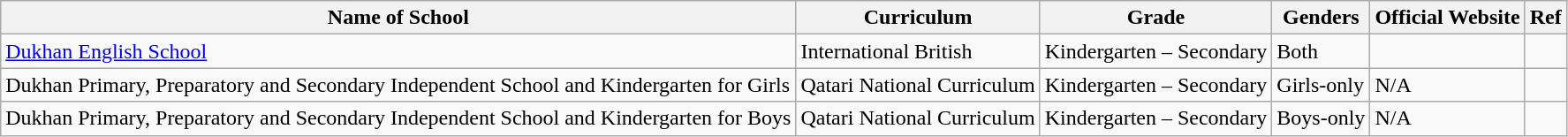<table class="wikitable">
<tr>
<th>Name of School</th>
<th>Curriculum</th>
<th>Grade</th>
<th>Genders</th>
<th>Official Website</th>
<th>Ref</th>
</tr>
<tr>
<td><a href='#'>Dukhan English School</a></td>
<td>International British</td>
<td>Kindergarten – Secondary</td>
<td>Both</td>
<td></td>
<td></td>
</tr>
<tr>
<td>Dukhan Primary, Preparatory and Secondary Independent School and Kindergarten for Girls</td>
<td>Qatari National Curriculum</td>
<td>Kindergarten – Secondary</td>
<td>Girls-only</td>
<td>N/A</td>
<td></td>
</tr>
<tr>
<td>Dukhan Primary, Preparatory and Secondary Independent School and Kindergarten for Boys</td>
<td>Qatari National Curriculum</td>
<td>Kindergarten – Secondary</td>
<td>Boys-only</td>
<td>N/A</td>
<td></td>
</tr>
</table>
